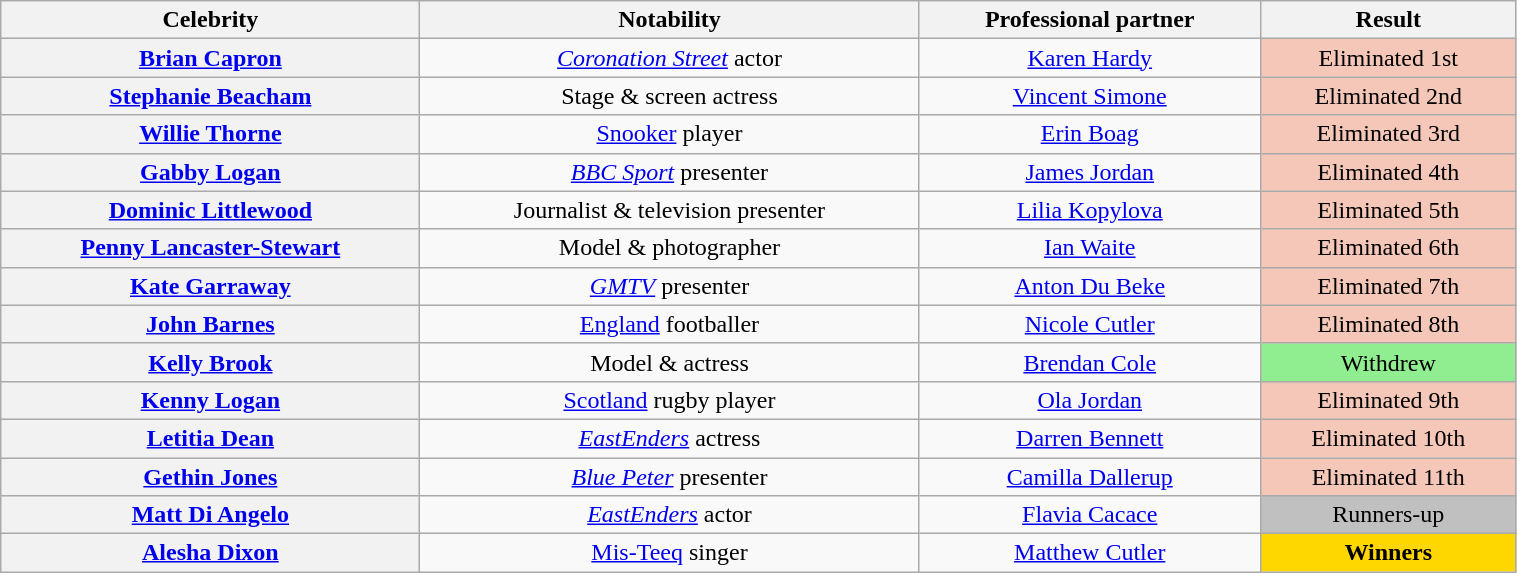<table class="wikitable sortable" style="text-align:center; width:80%">
<tr>
<th scope="col">Celebrity</th>
<th scope="col" class="unsortable">Notability</th>
<th scope="col">Professional partner</th>
<th scope="col">Result</th>
</tr>
<tr>
<th scope="row"><a href='#'>Brian Capron</a></th>
<td><em><a href='#'>Coronation Street</a></em> actor</td>
<td><a href='#'>Karen Hardy</a></td>
<td bgcolor="f4c7b8">Eliminated 1st</td>
</tr>
<tr>
<th scope="row"><a href='#'>Stephanie Beacham</a></th>
<td>Stage & screen actress</td>
<td><a href='#'>Vincent Simone</a></td>
<td bgcolor="f4c7b8">Eliminated 2nd</td>
</tr>
<tr>
<th scope="row"><a href='#'>Willie Thorne</a></th>
<td><a href='#'>Snooker</a> player</td>
<td><a href='#'>Erin Boag</a></td>
<td bgcolor="f4c7b8">Eliminated 3rd</td>
</tr>
<tr>
<th scope="row"><a href='#'>Gabby Logan</a></th>
<td><em><a href='#'>BBC Sport</a></em> presenter</td>
<td><a href='#'>James Jordan</a></td>
<td bgcolor="f4c7b8">Eliminated 4th</td>
</tr>
<tr>
<th scope="row"><a href='#'>Dominic Littlewood</a></th>
<td>Journalist & television presenter</td>
<td><a href='#'>Lilia Kopylova</a></td>
<td bgcolor="f4c7b8">Eliminated 5th</td>
</tr>
<tr>
<th scope="row"><a href='#'>Penny Lancaster-Stewart</a></th>
<td>Model & photographer</td>
<td><a href='#'>Ian Waite</a></td>
<td bgcolor="f4c7b8">Eliminated 6th</td>
</tr>
<tr>
<th scope="row"><a href='#'>Kate Garraway</a></th>
<td><em><a href='#'>GMTV</a></em> presenter</td>
<td><a href='#'>Anton Du Beke</a></td>
<td bgcolor="f4c7b8">Eliminated 7th</td>
</tr>
<tr>
<th scope="row"><a href='#'>John Barnes</a></th>
<td><a href='#'>England</a> footballer</td>
<td><a href='#'>Nicole Cutler</a></td>
<td bgcolor="f4c7b8">Eliminated 8th</td>
</tr>
<tr>
<th scope="row"><a href='#'>Kelly Brook</a></th>
<td>Model & actress</td>
<td><a href='#'>Brendan Cole</a></td>
<td bgcolor="lightgreen">Withdrew</td>
</tr>
<tr>
<th scope="row"><a href='#'>Kenny Logan</a></th>
<td><a href='#'>Scotland</a> rugby player</td>
<td><a href='#'>Ola Jordan</a></td>
<td bgcolor="f4c7b8">Eliminated 9th</td>
</tr>
<tr>
<th scope="row"><a href='#'>Letitia Dean</a></th>
<td><em><a href='#'>EastEnders</a></em> actress</td>
<td><a href='#'>Darren Bennett</a></td>
<td bgcolor="f4c7b8">Eliminated 10th</td>
</tr>
<tr>
<th scope="row"><a href='#'>Gethin Jones</a></th>
<td><em><a href='#'>Blue Peter</a></em> presenter</td>
<td><a href='#'>Camilla Dallerup</a></td>
<td bgcolor="f4c7b8">Eliminated 11th</td>
</tr>
<tr>
<th scope="row"><a href='#'>Matt Di Angelo</a></th>
<td><em><a href='#'>EastEnders</a></em> actor</td>
<td><a href='#'>Flavia Cacace</a></td>
<td bgcolor="silver">Runners-up</td>
</tr>
<tr>
<th scope="row"><a href='#'>Alesha Dixon</a></th>
<td><a href='#'>Mis-Teeq</a> singer</td>
<td><a href='#'>Matthew Cutler</a></td>
<td bgcolor="gold"><strong>Winners</strong></td>
</tr>
</table>
